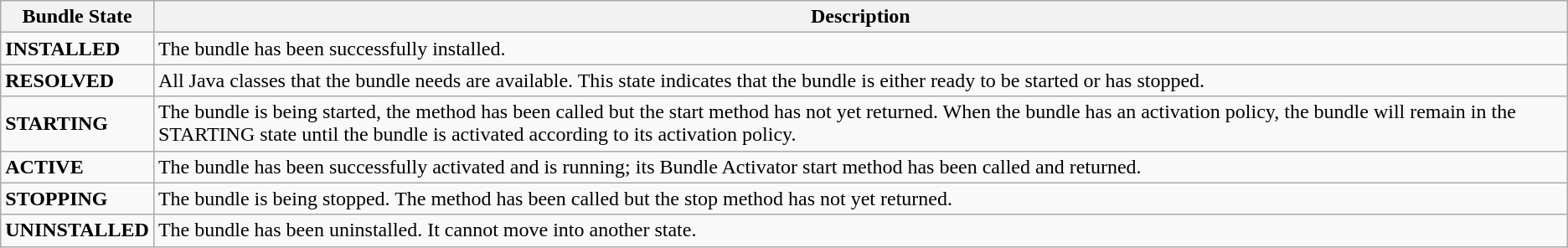<table class="wikitable">
<tr>
<th>Bundle State</th>
<th>Description</th>
</tr>
<tr>
<td><strong>INSTALLED</strong></td>
<td>The bundle has been successfully installed.</td>
</tr>
<tr>
<td><strong>RESOLVED</strong></td>
<td>All Java classes that the bundle needs are available. This state indicates that the bundle is either ready to be started or has stopped.</td>
</tr>
<tr>
<td><strong>STARTING</strong></td>
<td>The bundle is being started, the <code></code> method has been called but the start method has not yet returned. When the bundle has an activation policy, the bundle will remain in the STARTING state until the bundle is activated according to its activation policy.</td>
</tr>
<tr>
<td><strong>ACTIVE</strong></td>
<td>The bundle has been successfully activated and is running; its Bundle Activator start method has been called and returned.</td>
</tr>
<tr>
<td><strong>STOPPING</strong></td>
<td>The bundle is being stopped. The <code></code> method has been called but the stop method has not yet returned.</td>
</tr>
<tr>
<td><strong>UNINSTALLED</strong></td>
<td>The bundle has been uninstalled. It cannot move into another state.</td>
</tr>
</table>
